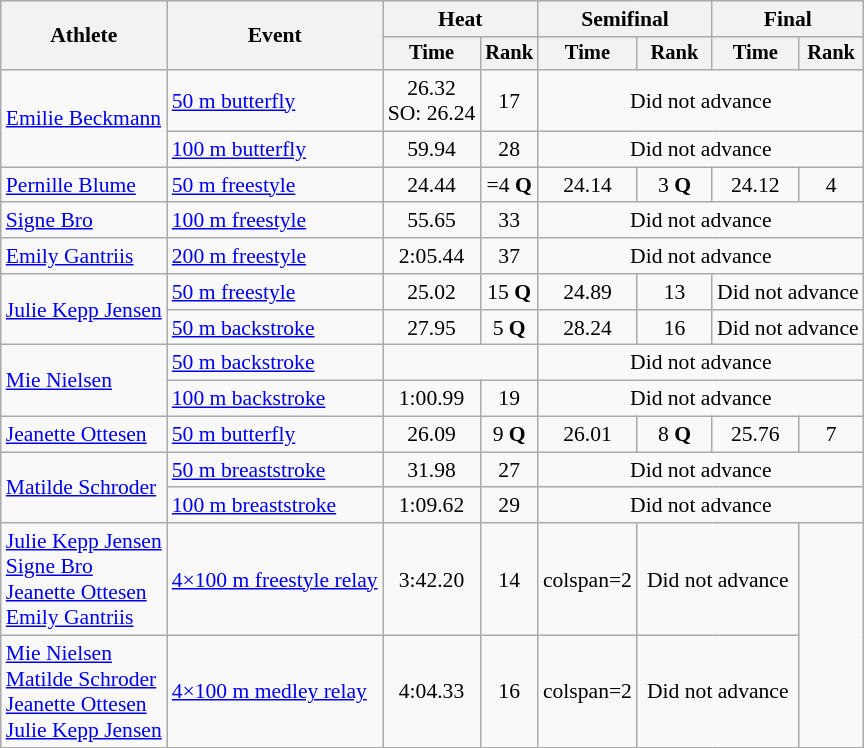<table class="wikitable" style="text-align:center; font-size:90%">
<tr>
<th rowspan="2">Athlete</th>
<th rowspan="2">Event</th>
<th colspan="2">Heat</th>
<th colspan="2">Semifinal</th>
<th colspan="2">Final</th>
</tr>
<tr style="font-size:95%">
<th>Time</th>
<th>Rank</th>
<th>Time</th>
<th>Rank</th>
<th>Time</th>
<th>Rank</th>
</tr>
<tr>
<td align=left rowspan=2><a href='#'>Emilie Beckmann</a></td>
<td align=left><a href='#'>50 m butterfly</a></td>
<td>26.32<br>SO: 26.24</td>
<td>17</td>
<td colspan=4>Did not advance</td>
</tr>
<tr>
<td align=left><a href='#'>100 m butterfly</a></td>
<td>59.94</td>
<td>28</td>
<td colspan=4>Did not advance</td>
</tr>
<tr>
<td align=left><a href='#'>Pernille Blume</a></td>
<td align=left><a href='#'>50 m freestyle</a></td>
<td>24.44</td>
<td>=4 <strong>Q</strong></td>
<td>24.14</td>
<td>3 <strong>Q</strong></td>
<td>24.12</td>
<td>4</td>
</tr>
<tr>
<td align=left><a href='#'>Signe Bro</a></td>
<td align=left><a href='#'>100 m freestyle</a></td>
<td>55.65</td>
<td>33</td>
<td colspan=4>Did not advance</td>
</tr>
<tr>
<td align=left><a href='#'>Emily Gantriis</a></td>
<td align=left><a href='#'>200 m freestyle</a></td>
<td>2:05.44</td>
<td>37</td>
<td colspan=4>Did not advance</td>
</tr>
<tr>
<td align=left rowspan=2><a href='#'>Julie Kepp Jensen</a></td>
<td align=left><a href='#'>50 m freestyle</a></td>
<td>25.02</td>
<td>15 <strong>Q</strong></td>
<td>24.89</td>
<td>13</td>
<td colspan=2>Did not advance</td>
</tr>
<tr>
<td align=left><a href='#'>50 m backstroke</a></td>
<td>27.95</td>
<td>5 <strong>Q</strong></td>
<td>28.24</td>
<td>16</td>
<td colspan=2>Did not advance</td>
</tr>
<tr>
<td align=left rowspan=2><a href='#'>Mie Nielsen</a></td>
<td align=left><a href='#'>50 m backstroke</a></td>
<td colspan=2></td>
<td colspan=4>Did not advance</td>
</tr>
<tr>
<td align=left><a href='#'>100 m backstroke</a></td>
<td>1:00.99</td>
<td>19</td>
<td colspan=4>Did not advance</td>
</tr>
<tr>
<td align=left><a href='#'>Jeanette Ottesen</a></td>
<td align=left><a href='#'>50 m butterfly</a></td>
<td>26.09</td>
<td>9 <strong>Q</strong></td>
<td>26.01</td>
<td>8 <strong>Q</strong></td>
<td>25.76</td>
<td>7</td>
</tr>
<tr>
<td align=left rowspan=2><a href='#'>Matilde Schroder</a></td>
<td align=left><a href='#'>50 m breaststroke</a></td>
<td>31.98</td>
<td>27</td>
<td colspan=4>Did not advance</td>
</tr>
<tr>
<td align=left><a href='#'>100 m breaststroke</a></td>
<td>1:09.62</td>
<td>29</td>
<td colspan=4>Did not advance</td>
</tr>
<tr>
<td align=left><a href='#'>Julie Kepp Jensen</a><br><a href='#'>Signe Bro</a><br><a href='#'>Jeanette Ottesen</a><br><a href='#'>Emily Gantriis</a></td>
<td align=left><a href='#'>4×100 m freestyle relay</a></td>
<td>3:42.20</td>
<td>14</td>
<td>colspan=2 </td>
<td colspan=2>Did not advance</td>
</tr>
<tr>
<td align=left><a href='#'>Mie Nielsen</a><br><a href='#'>Matilde Schroder</a><br><a href='#'>Jeanette Ottesen</a><br><a href='#'>Julie Kepp Jensen</a></td>
<td align=left><a href='#'>4×100 m medley relay</a></td>
<td>4:04.33</td>
<td>16</td>
<td>colspan=2 </td>
<td colspan=2>Did not advance</td>
</tr>
</table>
